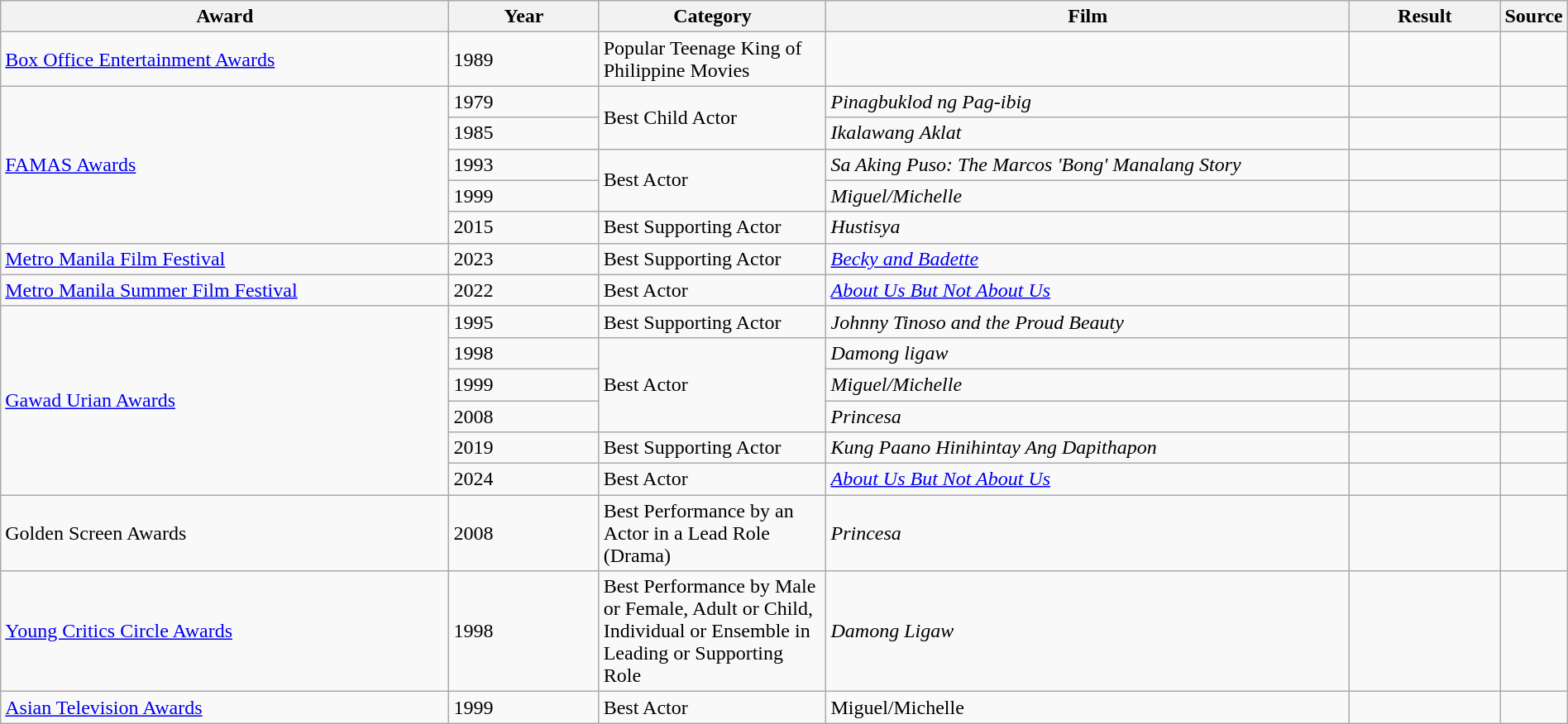<table style="width:100%;" class="wikitable sortable">
<tr>
<th style="width:30%;">Award</th>
<th style="width:10%;">Year</th>
<th style="width:15%;">Category</th>
<th style="width:35%;">Film</th>
<th style="width:10%;">Result</th>
<th>Source</th>
</tr>
<tr>
<td><a href='#'>Box Office Entertainment Awards</a></td>
<td>1989</td>
<td>Popular Teenage King of Philippine Movies</td>
<td></td>
<td></td>
<td></td>
</tr>
<tr>
<td rowspan="5"><a href='#'>FAMAS Awards</a></td>
<td>1979</td>
<td rowspan="2">Best Child Actor</td>
<td><em>Pinagbuklod ng Pag-ibig</em></td>
<td></td>
<td></td>
</tr>
<tr>
<td>1985</td>
<td><em>Ikalawang</em> <em>Aklat</em></td>
<td></td>
<td></td>
</tr>
<tr>
<td>1993</td>
<td rowspan="2">Best Actor</td>
<td><em>Sa Aking Puso: The Marcos 'Bong' Manalang Story</em></td>
<td></td>
<td></td>
</tr>
<tr>
<td>1999</td>
<td><em>Miguel/Michelle</em></td>
<td></td>
<td></td>
</tr>
<tr>
<td>2015</td>
<td>Best Supporting Actor</td>
<td><em>Hustisya</em></td>
<td></td>
<td></td>
</tr>
<tr>
<td><a href='#'>Metro Manila Film Festival</a></td>
<td>2023</td>
<td>Best Supporting Actor</td>
<td><em><a href='#'>Becky and Badette</a></em></td>
<td></td>
<td></td>
</tr>
<tr>
<td><a href='#'>Metro Manila Summer Film Festival</a></td>
<td>2022</td>
<td>Best Actor</td>
<td><em><a href='#'>About Us But Not About Us</a></em></td>
<td></td>
<td></td>
</tr>
<tr>
<td rowspan="6"><a href='#'>Gawad Urian Awards</a></td>
<td>1995</td>
<td>Best Supporting Actor</td>
<td><em>Johnny Tinoso and the Proud Beauty</em></td>
<td></td>
<td></td>
</tr>
<tr>
<td>1998</td>
<td rowspan="3">Best Actor</td>
<td><em>Damong ligaw</em></td>
<td></td>
<td></td>
</tr>
<tr>
<td>1999</td>
<td><em>Miguel/Michelle</em></td>
<td></td>
<td></td>
</tr>
<tr>
<td>2008</td>
<td><em>Princesa</em></td>
<td></td>
<td></td>
</tr>
<tr>
<td>2019</td>
<td>Best Supporting Actor</td>
<td><em>Kung Paano Hinihintay Ang Dapithapon</em></td>
<td></td>
<td></td>
</tr>
<tr>
<td>2024</td>
<td>Best Actor</td>
<td><em><a href='#'>About Us But Not About Us</a></em></td>
<td></td>
<td></td>
</tr>
<tr>
<td>Golden Screen Awards</td>
<td>2008</td>
<td>Best Performance by an Actor in a Lead Role (Drama)</td>
<td><em>Princesa</em></td>
<td></td>
<td></td>
</tr>
<tr>
<td><a href='#'>Young Critics Circle Awards</a></td>
<td>1998</td>
<td>Best Performance by Male or Female, Adult or Child, Individual or Ensemble in Leading or Supporting Role</td>
<td><em>Damong Ligaw</em></td>
<td></td>
<td></td>
</tr>
<tr>
<td><a href='#'>Asian Television Awards</a></td>
<td>1999</td>
<td>Best Actor</td>
<td>Miguel/Michelle</td>
<td></td>
<td></td>
</tr>
</table>
